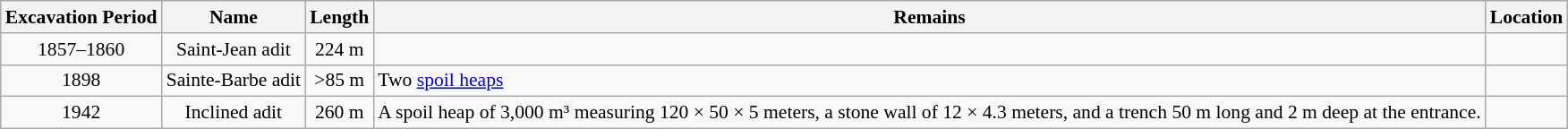<table class="wikitable alternance" style="font-size:90%; text-align:center;">
<tr>
<th>Excavation Period</th>
<th>Name</th>
<th>Length</th>
<th>Remains</th>
<th>Location</th>
</tr>
<tr>
<td>1857–1860</td>
<td>Saint-Jean adit</td>
<td>224 m</td>
<td></td>
<td></td>
</tr>
<tr>
<td>1898</td>
<td>Sainte-Barbe adit</td>
<td>>85 m</td>
<td style="text-align:left;">Two <a href='#'>spoil heaps</a></td>
<td></td>
</tr>
<tr>
<td>1942</td>
<td>Inclined adit</td>
<td>260 m</td>
<td style="text-align:left;">A spoil heap of 3,000 m³ measuring 120 × 50 × 5 meters, a stone wall of 12 × 4.3 meters, and a trench 50 m long and 2 m deep at the entrance.</td>
<td></td>
</tr>
</table>
